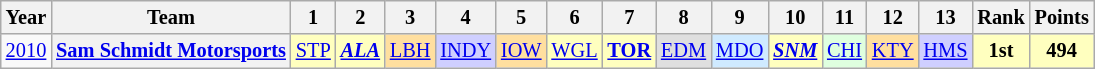<table class="wikitable" style="text-align:center; font-size:85%">
<tr>
<th>Year</th>
<th>Team</th>
<th>1</th>
<th>2</th>
<th>3</th>
<th>4</th>
<th>5</th>
<th>6</th>
<th>7</th>
<th>8</th>
<th>9</th>
<th>10</th>
<th>11</th>
<th>12</th>
<th>13</th>
<th>Rank</th>
<th>Points</th>
</tr>
<tr>
<td><a href='#'>2010</a></td>
<th nowrap><a href='#'>Sam Schmidt Motorsports</a></th>
<td style="background:#FFFFBF;"><a href='#'>STP</a><br></td>
<td style="background:#FFFFBF;"><strong><em><a href='#'>ALA</a></em></strong><br></td>
<td style="background:#FFDF9F;"><a href='#'>LBH</a><br></td>
<td style="background:#CFCFFF;"><a href='#'>INDY</a><br></td>
<td style="background:#FFDF9F;"><a href='#'>IOW</a><br></td>
<td style="background:#FFFFBF;"><a href='#'>WGL</a><br></td>
<td style="background:#FFFFBF;"><strong><a href='#'>TOR</a></strong><br></td>
<td style="background:#DFDFDF;"><a href='#'>EDM</a><br></td>
<td style="background:#CFEAFF;"><a href='#'>MDO</a><br></td>
<td style="background:#FFFFBF;"><strong><em><a href='#'>SNM</a></em></strong><br></td>
<td style="background:#DFFFDF;"><a href='#'>CHI</a><br></td>
<td style="background:#FFDF9F;"><a href='#'>KTY</a><br></td>
<td style="background:#CFCFFF;"><a href='#'>HMS</a><br></td>
<th style="background:#FFFFBF;">1st</th>
<th style="background:#FFFFBF;">494</th>
</tr>
</table>
